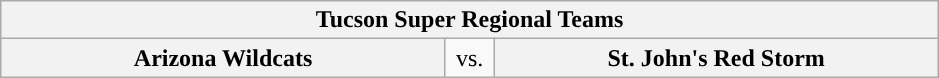<table class="wikitable">
<tr>
<th style="width: 604px;" colspan=3>Tucson Super Regional Teams</th>
</tr>
<tr>
<th style="width: 289px; ">Arizona Wildcats</th>
<td style="width: 25px; text-align:center">vs.</td>
<th style="width: 289px; ">St. John's Red Storm</th>
</tr>
</table>
